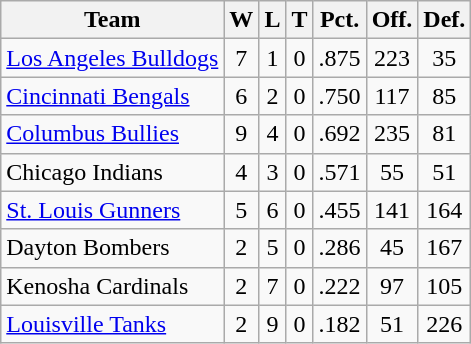<table class="wikitable">
<tr>
<th>Team</th>
<th>W</th>
<th>L</th>
<th>T</th>
<th>Pct.</th>
<th>Off.</th>
<th>Def.</th>
</tr>
<tr align="center">
<td align="left"><a href='#'>Los Angeles Bulldogs</a></td>
<td>7</td>
<td>1</td>
<td>0</td>
<td>.875</td>
<td>223</td>
<td>35</td>
</tr>
<tr align="center">
<td align="left"><a href='#'>Cincinnati Bengals</a></td>
<td>6</td>
<td>2</td>
<td>0</td>
<td>.750</td>
<td>117</td>
<td>85</td>
</tr>
<tr align="center">
<td align="left"><a href='#'>Columbus Bullies</a></td>
<td>9</td>
<td>4</td>
<td>0</td>
<td>.692</td>
<td>235</td>
<td>81</td>
</tr>
<tr align="center">
<td align="left">Chicago Indians</td>
<td>4</td>
<td>3</td>
<td>0</td>
<td>.571</td>
<td>55</td>
<td>51</td>
</tr>
<tr align="center">
<td align="left"><a href='#'>St. Louis Gunners</a></td>
<td>5</td>
<td>6</td>
<td>0</td>
<td>.455</td>
<td>141</td>
<td>164</td>
</tr>
<tr align="center">
<td align="left">Dayton Bombers</td>
<td>2</td>
<td>5</td>
<td>0</td>
<td>.286</td>
<td>45</td>
<td>167</td>
</tr>
<tr align="center">
<td align="left">Kenosha Cardinals</td>
<td>2</td>
<td>7</td>
<td>0</td>
<td>.222</td>
<td>97</td>
<td>105</td>
</tr>
<tr align="center">
<td align="left"><a href='#'>Louisville Tanks</a></td>
<td>2</td>
<td>9</td>
<td>0</td>
<td>.182</td>
<td>51</td>
<td>226</td>
</tr>
</table>
